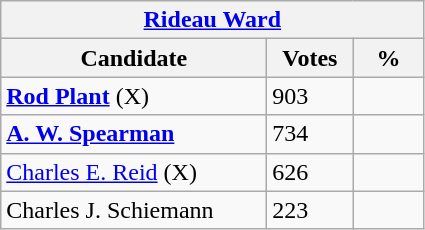<table class="wikitable">
<tr>
<th colspan="3"><a href='#'>Rideau Ward</a></th>
</tr>
<tr>
<th style="width: 170px">Candidate</th>
<th style="width: 50px">Votes</th>
<th style="width: 40px">%</th>
</tr>
<tr>
<td><strong><a href='#'>Rod Plant</a></strong> (X)</td>
<td>903</td>
<td></td>
</tr>
<tr>
<td><strong><a href='#'>A. W. Spearman</a></strong></td>
<td>734</td>
<td></td>
</tr>
<tr>
<td><a href='#'>Charles E. Reid</a> (X)</td>
<td>626</td>
<td></td>
</tr>
<tr>
<td>Charles J. Schiemann</td>
<td>223</td>
<td></td>
</tr>
</table>
